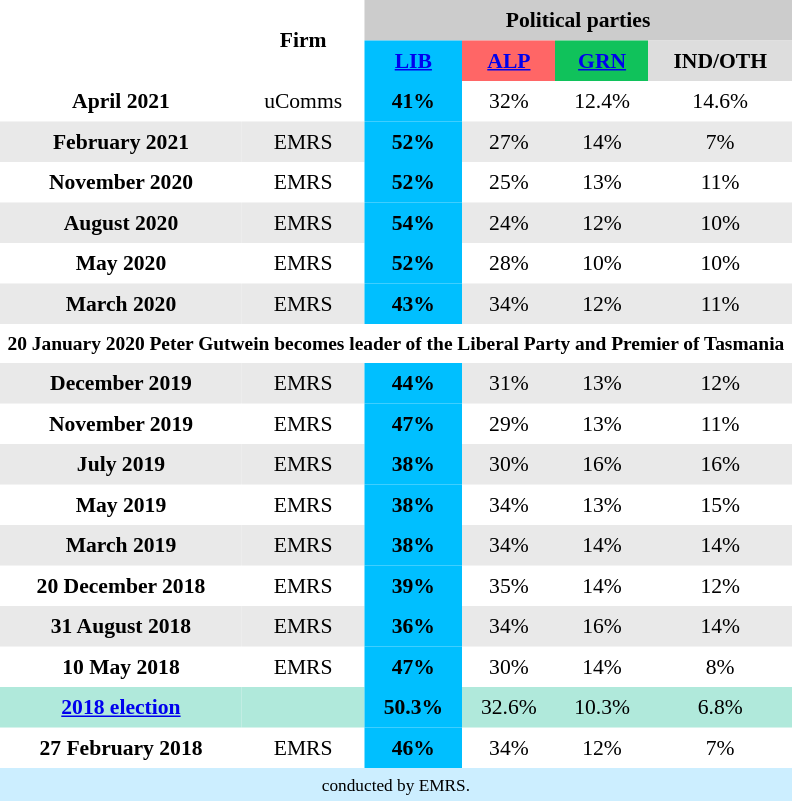<table class="toccolours" cellpadding="5" cellspacing="0" style="float:left; text-align:center; margin-right:.5em; margin-top:.4em; font-size:90%;">
<tr>
</tr>
<tr>
<th></th>
<th rowspan="2">Firm</th>
<th style="background:#ccc;" colspan="7">Political parties</th>
</tr>
<tr>
<th></th>
<th style="background:#00bfff;"><a href='#'>LIB</a></th>
<th style="background:#f66;"><a href='#'>ALP</a></th>
<th style="background:#10c25b;"><a href='#'>GRN</a></th>
<th style="background:#ddd;">IND/OTH</th>
</tr>
<tr>
<th>April 2021</th>
<td>uComms</td>
<th style="background:#00bfff;"><strong>41%</strong></th>
<td>32%</td>
<td>12.4%</td>
<td>14.6%</td>
</tr>
<tr>
<th style="background:#e9e9e9;">February 2021</th>
<td style="background:#e9e9e9;">EMRS</td>
<th style="background:#00bfff;"><strong>52%</strong></th>
<td style="background:#e9e9e9;">27%</td>
<td style="background:#e9e9e9;">14%</td>
<td style="background:#e9e9e9;">7%</td>
</tr>
<tr>
<th>November 2020</th>
<td>EMRS</td>
<th style="background:#00bfff;"><strong>52%</strong></th>
<td>25%</td>
<td>13%</td>
<td>11%</td>
</tr>
<tr>
<th style="background:#e9e9e9;">August 2020</th>
<td style="background:#e9e9e9;">EMRS</td>
<th style="background:#00bfff;"><strong>54%</strong></th>
<td style="background:#e9e9e9;">24%</td>
<td style="background:#e9e9e9;">12%</td>
<td style="background:#e9e9e9;">10%</td>
</tr>
<tr>
<th>May 2020</th>
<td>EMRS</td>
<th style="background:#00bfff;"><strong>52%</strong></th>
<td>28%</td>
<td>10%</td>
<td>10%</td>
</tr>
<tr>
<th style="background:#e9e9e9;">March 2020</th>
<td style="background:#e9e9e9;">EMRS</td>
<th style="background:#00bfff;"><strong>43%</strong></th>
<td style="background:#e9e9e9;">34%</td>
<td style="background:#e9e9e9;">12%</td>
<td style="background:#e9e9e9;">11%</td>
</tr>
<tr>
<th colspan="6"  style="font-size:90%;">20 January 2020 Peter Gutwein becomes leader of the Liberal Party and Premier of Tasmania</th>
</tr>
<tr>
<th style="background:#e9e9e9;">December 2019</th>
<td style="background:#e9e9e9;">EMRS</td>
<th style="background:#00bfff;"><strong>44%</strong></th>
<td style="background:#e9e9e9;">31%</td>
<td style="background:#e9e9e9;">13%</td>
<td style="background:#e9e9e9;">12%</td>
</tr>
<tr>
<th>November 2019</th>
<td>EMRS</td>
<th style="background:#00bfff;"><strong>47%</strong></th>
<td>29%</td>
<td>13%</td>
<td>11%</td>
</tr>
<tr>
<th style="background:#e9e9e9;">July 2019</th>
<td style="background:#e9e9e9;">EMRS</td>
<th style="background:#00bfff;"><strong>38%</strong></th>
<td style="background:#e9e9e9;">30%</td>
<td style="background:#e9e9e9;">16%</td>
<td style="background:#e9e9e9;">16%</td>
</tr>
<tr>
<th>May 2019</th>
<td>EMRS</td>
<th style="background:#00bfff;"><strong>38%</strong></th>
<td>34%</td>
<td>13%</td>
<td>15%</td>
</tr>
<tr>
<th style="background:#e9e9e9;">March 2019</th>
<td style="background:#e9e9e9;">EMRS</td>
<th style="background:#00bfff;"><strong>38%</strong></th>
<td style="background:#e9e9e9;">34%</td>
<td style="background:#e9e9e9;">14%</td>
<td style="background:#e9e9e9;">14%</td>
</tr>
<tr>
<th>20 December 2018</th>
<td>EMRS</td>
<th style="background:#00bfff;"><strong>39%</strong></th>
<td>35%</td>
<td>14%</td>
<td>12%</td>
</tr>
<tr>
<th style="background:#e9e9e9;">31 August 2018</th>
<td style="background:#e9e9e9;">EMRS</td>
<th style="background:#00bfff;"><strong>36%</strong></th>
<td style="background:#e9e9e9;">34%</td>
<td style="background:#e9e9e9;">16%</td>
<td style="background:#e9e9e9;">14%</td>
</tr>
<tr>
<th>10 May 2018</th>
<td>EMRS</td>
<th style="background:#00bfff;"><strong>47%</strong></th>
<td>30%</td>
<td>14%</td>
<td>8%</td>
</tr>
<tr>
<th style="background:#b0e9db;"><a href='#'>2018 election</a></th>
<td style="background:#b0e9db;"></td>
<th style="background:#00bfff;"><strong>50.3%</strong></th>
<td style="background:#b0e9db;">32.6%</td>
<td style="background:#b0e9db;">10.3%</td>
<td style="background:#b0e9db;">6.8%</td>
</tr>
<tr>
<th>27 February 2018</th>
<td>EMRS</td>
<th style="background:#00bfff;"><strong>46%</strong></th>
<td>34%</td>
<td>12%</td>
<td>7%</td>
</tr>
<tr>
<td colspan="8"  style="font-size:80%; background:#cef;"> conducted by EMRS.</td>
</tr>
</table>
